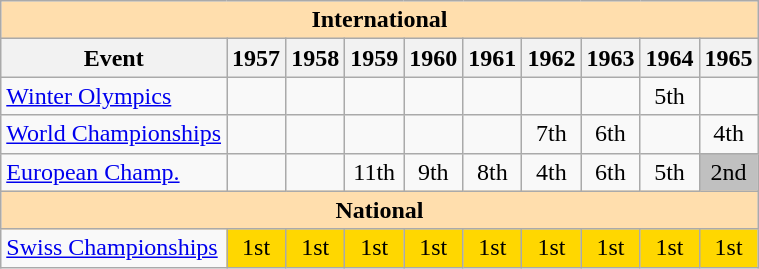<table class="wikitable" style="text-align:center">
<tr>
<th style="background-color: #ffdead; " colspan=10 align=center>International</th>
</tr>
<tr>
<th>Event</th>
<th>1957</th>
<th>1958</th>
<th>1959</th>
<th>1960</th>
<th>1961</th>
<th>1962</th>
<th>1963</th>
<th>1964</th>
<th>1965</th>
</tr>
<tr>
<td align=left><a href='#'>Winter Olympics</a></td>
<td></td>
<td></td>
<td></td>
<td></td>
<td></td>
<td></td>
<td></td>
<td>5th</td>
<td></td>
</tr>
<tr>
<td align=left><a href='#'>World Championships</a></td>
<td></td>
<td></td>
<td></td>
<td></td>
<td></td>
<td>7th</td>
<td>6th</td>
<td></td>
<td>4th</td>
</tr>
<tr>
<td align=left><a href='#'>European Champ.</a></td>
<td></td>
<td></td>
<td>11th</td>
<td>9th</td>
<td>8th</td>
<td>4th</td>
<td>6th</td>
<td>5th</td>
<td bgcolor=silver>2nd</td>
</tr>
<tr>
<th style="background-color: #ffdead; " colspan=10 align=center>National</th>
</tr>
<tr>
<td align=left><a href='#'>Swiss Championships</a></td>
<td bgcolor=gold>1st</td>
<td bgcolor=gold>1st</td>
<td bgcolor=gold>1st</td>
<td bgcolor=gold>1st</td>
<td bgcolor=gold>1st</td>
<td bgcolor=gold>1st</td>
<td bgcolor=gold>1st</td>
<td bgcolor=gold>1st</td>
<td bgcolor=gold>1st</td>
</tr>
</table>
